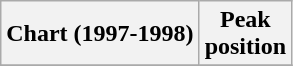<table class="wikitable plainrowheaders" style="text-align:center">
<tr>
<th scope="col">Chart (1997-1998)</th>
<th scope="col">Peak<br> position</th>
</tr>
<tr>
</tr>
</table>
